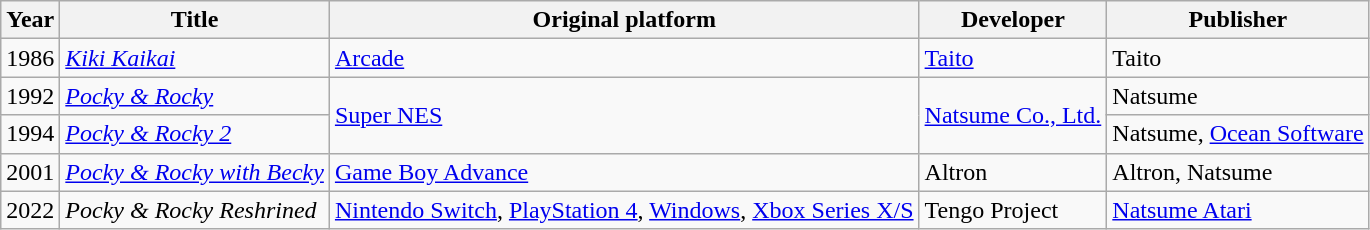<table class="wikitable">
<tr>
<th>Year</th>
<th>Title</th>
<th>Original platform</th>
<th>Developer</th>
<th>Publisher</th>
</tr>
<tr>
<td>1986</td>
<td><em><a href='#'>Kiki Kaikai</a></em></td>
<td><a href='#'>Arcade</a></td>
<td><a href='#'>Taito</a></td>
<td>Taito</td>
</tr>
<tr>
<td>1992</td>
<td><em><a href='#'>Pocky & Rocky</a></em></td>
<td rowspan="2"><a href='#'>Super NES</a></td>
<td rowspan="2"><a href='#'>Natsume Co., Ltd.</a></td>
<td>Natsume</td>
</tr>
<tr>
<td>1994</td>
<td><em><a href='#'>Pocky & Rocky 2</a></em></td>
<td>Natsume, <a href='#'>Ocean Software</a></td>
</tr>
<tr>
<td>2001</td>
<td><em><a href='#'>Pocky & Rocky with Becky</a></em></td>
<td><a href='#'>Game Boy Advance</a></td>
<td>Altron</td>
<td>Altron, Natsume</td>
</tr>
<tr>
<td>2022</td>
<td><em>Pocky & Rocky Reshrined</em></td>
<td><a href='#'>Nintendo Switch</a>, <a href='#'>PlayStation 4</a>, <a href='#'>Windows</a>, <a href='#'>Xbox Series X/S</a></td>
<td>Tengo Project</td>
<td><a href='#'>Natsume Atari</a></td>
</tr>
</table>
